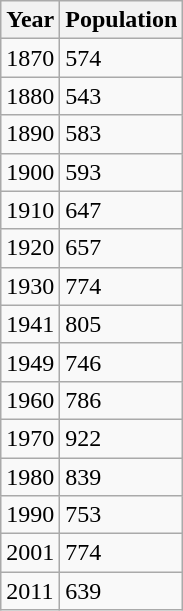<table class="wikitable">
<tr>
<th>Year</th>
<th>Population</th>
</tr>
<tr>
<td>1870</td>
<td>574</td>
</tr>
<tr>
<td>1880</td>
<td>543</td>
</tr>
<tr>
<td>1890</td>
<td>583</td>
</tr>
<tr>
<td>1900</td>
<td>593</td>
</tr>
<tr>
<td>1910</td>
<td>647</td>
</tr>
<tr>
<td>1920</td>
<td>657</td>
</tr>
<tr>
<td>1930</td>
<td>774</td>
</tr>
<tr>
<td>1941</td>
<td>805</td>
</tr>
<tr>
<td>1949</td>
<td>746</td>
</tr>
<tr>
<td>1960</td>
<td>786</td>
</tr>
<tr>
<td>1970</td>
<td>922</td>
</tr>
<tr>
<td>1980</td>
<td>839</td>
</tr>
<tr>
<td>1990</td>
<td>753</td>
</tr>
<tr>
<td>2001</td>
<td>774</td>
</tr>
<tr>
<td>2011</td>
<td>639</td>
</tr>
</table>
